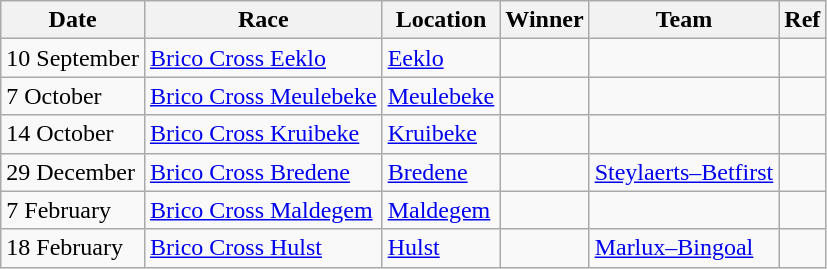<table class="wikitable">
<tr>
<th>Date</th>
<th>Race</th>
<th>Location</th>
<th>Winner</th>
<th>Team</th>
<th>Ref</th>
</tr>
<tr>
<td>10 September</td>
<td><a href='#'>Brico Cross Eeklo</a></td>
<td><a href='#'>Eeklo</a></td>
<td></td>
<td></td>
<td></td>
</tr>
<tr>
<td>7 October</td>
<td><a href='#'>Brico Cross Meulebeke</a></td>
<td><a href='#'>Meulebeke</a></td>
<td></td>
<td></td>
<td></td>
</tr>
<tr>
<td>14 October</td>
<td><a href='#'>Brico Cross Kruibeke</a></td>
<td><a href='#'>Kruibeke</a></td>
<td></td>
<td></td>
<td></td>
</tr>
<tr>
<td>29 December</td>
<td><a href='#'>Brico Cross Bredene</a></td>
<td><a href='#'>Bredene</a></td>
<td></td>
<td><a href='#'>Steylaerts–Betfirst</a></td>
<td></td>
</tr>
<tr>
<td>7 February</td>
<td><a href='#'>Brico Cross Maldegem</a></td>
<td><a href='#'>Maldegem</a></td>
<td></td>
<td></td>
<td></td>
</tr>
<tr>
<td>18 February</td>
<td><a href='#'>Brico Cross Hulst</a></td>
<td><a href='#'>Hulst</a></td>
<td></td>
<td><a href='#'>Marlux–Bingoal</a></td>
<td></td>
</tr>
</table>
